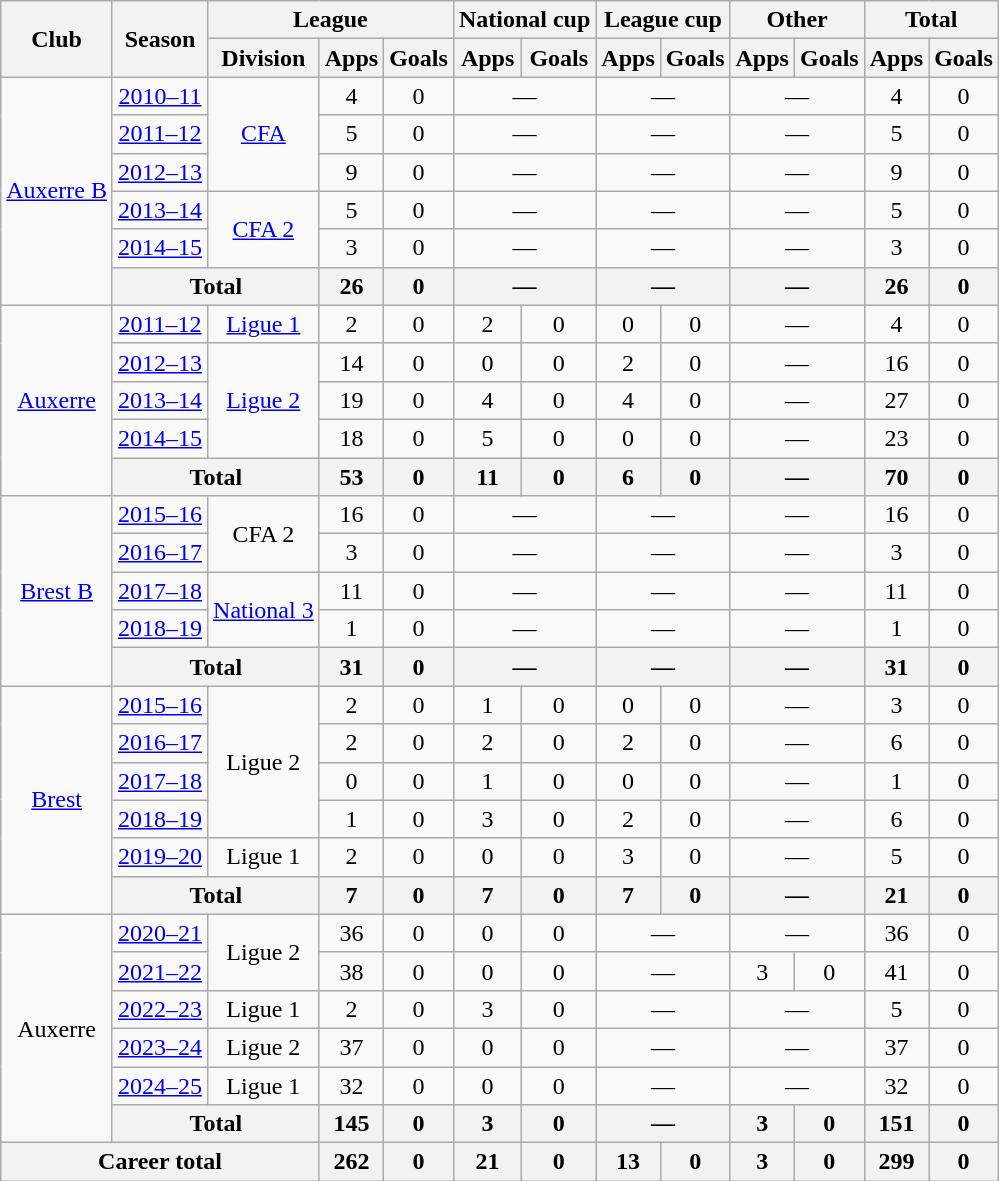<table class="wikitable" style="text-align: center">
<tr>
<th rowspan="2">Club</th>
<th rowspan="2">Season</th>
<th colspan="3">League</th>
<th colspan="2">National cup</th>
<th colspan="2">League cup</th>
<th colspan="2">Other</th>
<th colspan="2">Total</th>
</tr>
<tr>
<th>Division</th>
<th>Apps</th>
<th>Goals</th>
<th>Apps</th>
<th>Goals</th>
<th>Apps</th>
<th>Goals</th>
<th>Apps</th>
<th>Goals</th>
<th>Apps</th>
<th>Goals</th>
</tr>
<tr>
<td rowspan="6"><a href='#'>Auxerre B</a></td>
<td><a href='#'>2010–11</a></td>
<td rowspan="3"><a href='#'>CFA</a></td>
<td>4</td>
<td>0</td>
<td colspan="2">—</td>
<td colspan="2">—</td>
<td colspan="2">—</td>
<td>4</td>
<td>0</td>
</tr>
<tr>
<td><a href='#'>2011–12</a></td>
<td>5</td>
<td>0</td>
<td colspan="2">—</td>
<td colspan="2">—</td>
<td colspan="2">—</td>
<td>5</td>
<td>0</td>
</tr>
<tr>
<td><a href='#'>2012–13</a></td>
<td>9</td>
<td>0</td>
<td colspan="2">—</td>
<td colspan="2">—</td>
<td colspan="2">—</td>
<td>9</td>
<td>0</td>
</tr>
<tr>
<td><a href='#'>2013–14</a></td>
<td rowspan=2><a href='#'>CFA 2</a></td>
<td>5</td>
<td>0</td>
<td colspan="2">—</td>
<td colspan="2">—</td>
<td colspan="2">—</td>
<td>5</td>
<td>0</td>
</tr>
<tr>
<td><a href='#'>2014–15</a></td>
<td>3</td>
<td>0</td>
<td colspan="2">—</td>
<td colspan="2">—</td>
<td colspan="2">—</td>
<td>3</td>
<td>0</td>
</tr>
<tr>
<th colspan="2">Total</th>
<th>26</th>
<th>0</th>
<th colspan="2">—</th>
<th colspan="2">—</th>
<th colspan="2">—</th>
<th>26</th>
<th>0</th>
</tr>
<tr>
<td rowspan="5"><a href='#'>Auxerre</a></td>
<td><a href='#'>2011–12</a></td>
<td><a href='#'>Ligue 1</a></td>
<td>2</td>
<td>0</td>
<td>2</td>
<td>0</td>
<td>0</td>
<td>0</td>
<td colspan="2">—</td>
<td>4</td>
<td>0</td>
</tr>
<tr>
<td><a href='#'>2012–13</a></td>
<td rowspan="3"><a href='#'>Ligue 2</a></td>
<td>14</td>
<td>0</td>
<td>0</td>
<td>0</td>
<td>2</td>
<td>0</td>
<td colspan="2">—</td>
<td>16</td>
<td>0</td>
</tr>
<tr>
<td><a href='#'>2013–14</a></td>
<td>19</td>
<td>0</td>
<td>4</td>
<td>0</td>
<td>4</td>
<td>0</td>
<td colspan="2">—</td>
<td>27</td>
<td>0</td>
</tr>
<tr>
<td><a href='#'>2014–15</a></td>
<td>18</td>
<td>0</td>
<td>5</td>
<td>0</td>
<td>0</td>
<td>0</td>
<td colspan="2">—</td>
<td>23</td>
<td>0</td>
</tr>
<tr>
<th colspan="2">Total</th>
<th>53</th>
<th>0</th>
<th>11</th>
<th>0</th>
<th>6</th>
<th>0</th>
<th colspan="2">—</th>
<th>70</th>
<th>0</th>
</tr>
<tr>
<td rowspan="5"><a href='#'>Brest B</a></td>
<td><a href='#'>2015–16</a></td>
<td rowspan=2>CFA 2</td>
<td>16</td>
<td>0</td>
<td colspan="2">—</td>
<td colspan="2">—</td>
<td colspan="2">—</td>
<td>16</td>
<td>0</td>
</tr>
<tr>
<td><a href='#'>2016–17</a></td>
<td>3</td>
<td>0</td>
<td colspan="2">—</td>
<td colspan="2">—</td>
<td colspan="2">—</td>
<td>3</td>
<td>0</td>
</tr>
<tr>
<td><a href='#'>2017–18</a></td>
<td rowspan=2><a href='#'>National 3</a></td>
<td>11</td>
<td>0</td>
<td colspan="2">—</td>
<td colspan="2">—</td>
<td colspan="2">—</td>
<td>11</td>
<td>0</td>
</tr>
<tr>
<td><a href='#'>2018–19</a></td>
<td>1</td>
<td>0</td>
<td colspan="2">—</td>
<td colspan="2">—</td>
<td colspan="2">—</td>
<td>1</td>
<td>0</td>
</tr>
<tr>
<th colspan="2">Total</th>
<th>31</th>
<th>0</th>
<th colspan="2">—</th>
<th colspan="2">—</th>
<th colspan="2">—</th>
<th>31</th>
<th>0</th>
</tr>
<tr>
<td rowspan="6"><a href='#'>Brest</a></td>
<td><a href='#'>2015–16</a></td>
<td rowspan="4">Ligue 2</td>
<td>2</td>
<td>0</td>
<td>1</td>
<td>0</td>
<td>0</td>
<td>0</td>
<td colspan="2">—</td>
<td>3</td>
<td>0</td>
</tr>
<tr>
<td><a href='#'>2016–17</a></td>
<td>2</td>
<td>0</td>
<td>2</td>
<td>0</td>
<td>2</td>
<td>0</td>
<td colspan="2">—</td>
<td>6</td>
<td>0</td>
</tr>
<tr>
<td><a href='#'>2017–18</a></td>
<td>0</td>
<td>0</td>
<td>1</td>
<td>0</td>
<td>0</td>
<td>0</td>
<td colspan="2">—</td>
<td>1</td>
<td>0</td>
</tr>
<tr>
<td><a href='#'>2018–19</a></td>
<td>1</td>
<td>0</td>
<td>3</td>
<td>0</td>
<td>2</td>
<td>0</td>
<td colspan="2">—</td>
<td>6</td>
<td>0</td>
</tr>
<tr>
<td><a href='#'>2019–20</a></td>
<td>Ligue 1</td>
<td>2</td>
<td>0</td>
<td>0</td>
<td>0</td>
<td>3</td>
<td>0</td>
<td colspan="2">—</td>
<td>5</td>
<td>0</td>
</tr>
<tr>
<th colspan="2">Total</th>
<th>7</th>
<th>0</th>
<th>7</th>
<th>0</th>
<th>7</th>
<th>0</th>
<th colspan="2">—</th>
<th>21</th>
<th>0</th>
</tr>
<tr>
<td rowspan="6">Auxerre</td>
<td><a href='#'>2020–21</a></td>
<td rowspan="2">Ligue 2</td>
<td>36</td>
<td>0</td>
<td>0</td>
<td>0</td>
<td colspan="2">—</td>
<td colspan="2">—</td>
<td>36</td>
<td>0</td>
</tr>
<tr>
<td><a href='#'>2021–22</a></td>
<td>38</td>
<td>0</td>
<td>0</td>
<td>0</td>
<td colspan="2">—</td>
<td>3</td>
<td>0</td>
<td>41</td>
<td>0</td>
</tr>
<tr>
<td><a href='#'>2022–23</a></td>
<td>Ligue 1</td>
<td>2</td>
<td>0</td>
<td>3</td>
<td>0</td>
<td colspan="2">—</td>
<td colspan="2">—</td>
<td>5</td>
<td>0</td>
</tr>
<tr>
<td><a href='#'>2023–24</a></td>
<td>Ligue 2</td>
<td>37</td>
<td>0</td>
<td>0</td>
<td>0</td>
<td colspan="2">—</td>
<td colspan="2">—</td>
<td>37</td>
<td>0</td>
</tr>
<tr>
<td><a href='#'>2024–25</a></td>
<td>Ligue 1</td>
<td>32</td>
<td>0</td>
<td>0</td>
<td>0</td>
<td colspan="2">—</td>
<td colspan="2">—</td>
<td>32</td>
<td>0</td>
</tr>
<tr>
<th colspan="2">Total</th>
<th>145</th>
<th>0</th>
<th>3</th>
<th>0</th>
<th colspan="2">—</th>
<th>3</th>
<th>0</th>
<th>151</th>
<th>0</th>
</tr>
<tr>
<th colspan="3">Career total</th>
<th>262</th>
<th>0</th>
<th>21</th>
<th>0</th>
<th>13</th>
<th>0</th>
<th>3</th>
<th>0</th>
<th>299</th>
<th>0</th>
</tr>
</table>
